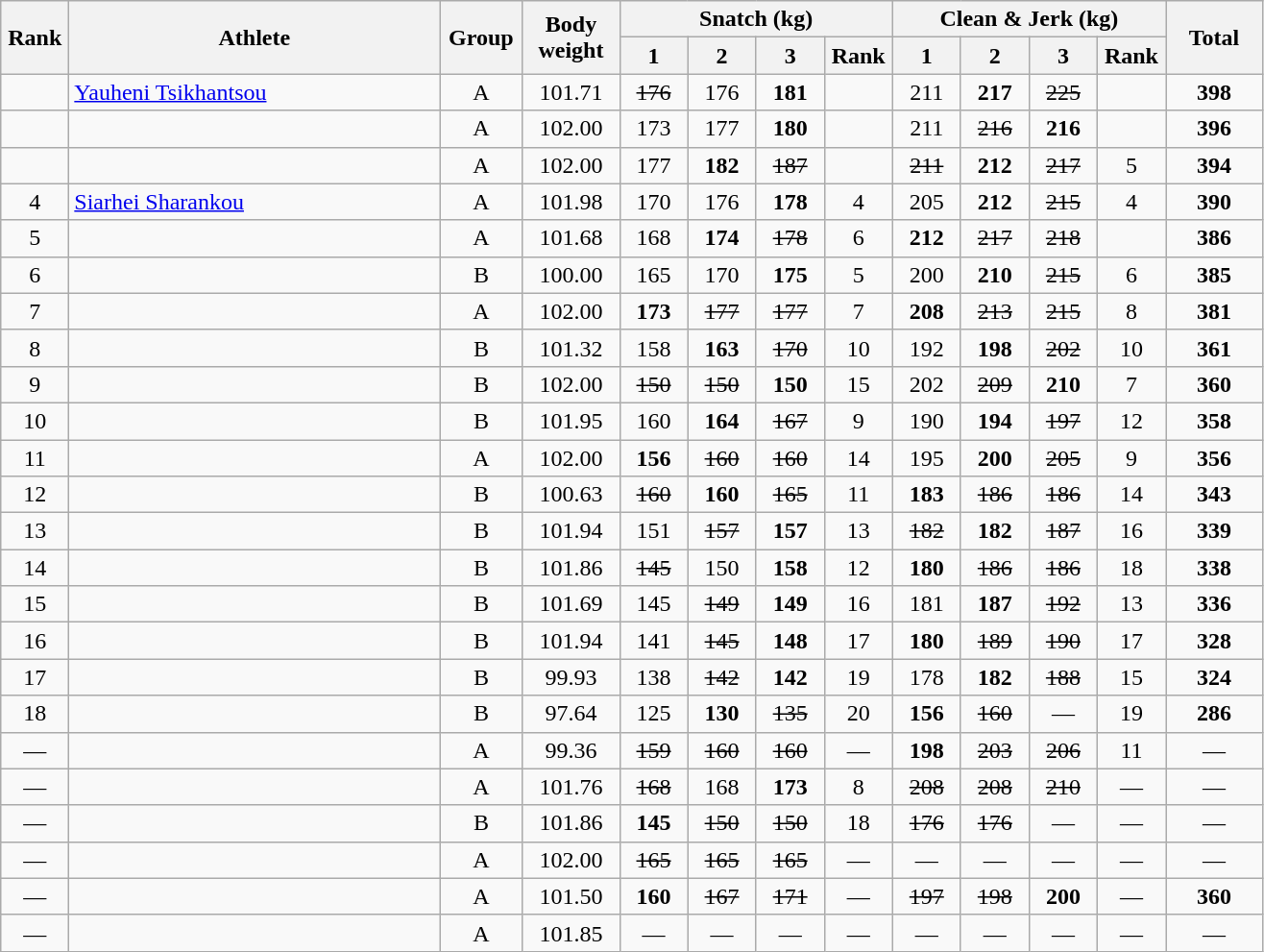<table class = "wikitable" style="text-align:center;">
<tr>
<th rowspan=2 width=40>Rank</th>
<th rowspan=2 width=250>Athlete</th>
<th rowspan=2 width=50>Group</th>
<th rowspan=2 width=60>Body weight</th>
<th colspan=4>Snatch (kg)</th>
<th colspan=4>Clean & Jerk (kg)</th>
<th rowspan=2 width=60>Total</th>
</tr>
<tr>
<th width=40>1</th>
<th width=40>2</th>
<th width=40>3</th>
<th width=40>Rank</th>
<th width=40>1</th>
<th width=40>2</th>
<th width=40>3</th>
<th width=40>Rank</th>
</tr>
<tr>
<td></td>
<td align=left> <a href='#'>Yauheni Tsikhantsou</a> </td>
<td>A</td>
<td>101.71</td>
<td><s>176</s></td>
<td>176</td>
<td><strong>181</strong></td>
<td></td>
<td>211</td>
<td><strong>217</strong></td>
<td><s>225</s></td>
<td></td>
<td><strong>398</strong></td>
</tr>
<tr>
<td></td>
<td align=left></td>
<td>A</td>
<td>102.00</td>
<td>173</td>
<td>177</td>
<td><strong>180</strong></td>
<td></td>
<td>211</td>
<td><s>216</s></td>
<td><strong>216</strong></td>
<td></td>
<td><strong>396</strong></td>
</tr>
<tr>
<td></td>
<td align=left></td>
<td>A</td>
<td>102.00</td>
<td>177</td>
<td><strong>182</strong></td>
<td><s>187</s></td>
<td></td>
<td><s>211</s></td>
<td><strong>212</strong></td>
<td><s>217</s></td>
<td>5</td>
<td><strong>394</strong></td>
</tr>
<tr>
<td>4</td>
<td align=left> <a href='#'>Siarhei Sharankou</a> </td>
<td>A</td>
<td>101.98</td>
<td>170</td>
<td>176</td>
<td><strong>178</strong></td>
<td>4</td>
<td>205</td>
<td><strong>212</strong></td>
<td><s>215</s></td>
<td>4</td>
<td><strong>390</strong></td>
</tr>
<tr>
<td>5</td>
<td align=left></td>
<td>A</td>
<td>101.68</td>
<td>168</td>
<td><strong>174</strong></td>
<td><s>178</s></td>
<td>6</td>
<td><strong>212</strong></td>
<td><s>217</s></td>
<td><s>218</s></td>
<td></td>
<td><strong>386</strong></td>
</tr>
<tr>
<td>6</td>
<td align=left></td>
<td>B</td>
<td>100.00</td>
<td>165</td>
<td>170</td>
<td><strong>175</strong></td>
<td>5</td>
<td>200</td>
<td><strong>210</strong></td>
<td><s>215</s></td>
<td>6</td>
<td><strong>385</strong></td>
</tr>
<tr>
<td>7</td>
<td align=left></td>
<td>A</td>
<td>102.00</td>
<td><strong>173</strong></td>
<td><s>177</s></td>
<td><s>177</s></td>
<td>7</td>
<td><strong>208</strong></td>
<td><s>213</s></td>
<td><s>215</s></td>
<td>8</td>
<td><strong>381</strong></td>
</tr>
<tr>
<td>8</td>
<td align=left></td>
<td>B</td>
<td>101.32</td>
<td>158</td>
<td><strong>163</strong></td>
<td><s>170</s></td>
<td>10</td>
<td>192</td>
<td><strong>198</strong></td>
<td><s>202</s></td>
<td>10</td>
<td><strong>361</strong></td>
</tr>
<tr>
<td>9</td>
<td align=left></td>
<td>B</td>
<td>102.00</td>
<td><s>150</s></td>
<td><s>150</s></td>
<td><strong>150</strong></td>
<td>15</td>
<td>202</td>
<td><s>209</s></td>
<td><strong>210</strong></td>
<td>7</td>
<td><strong>360</strong></td>
</tr>
<tr>
<td>10</td>
<td align=left></td>
<td>B</td>
<td>101.95</td>
<td>160</td>
<td><strong>164</strong></td>
<td><s>167</s></td>
<td>9</td>
<td>190</td>
<td><strong>194</strong></td>
<td><s>197</s></td>
<td>12</td>
<td><strong>358</strong></td>
</tr>
<tr>
<td>11</td>
<td align=left></td>
<td>A</td>
<td>102.00</td>
<td><strong>156</strong></td>
<td><s>160</s></td>
<td><s>160</s></td>
<td>14</td>
<td>195</td>
<td><strong>200</strong></td>
<td><s>205</s></td>
<td>9</td>
<td><strong>356</strong></td>
</tr>
<tr>
<td>12</td>
<td align=left></td>
<td>B</td>
<td>100.63</td>
<td><s>160</s></td>
<td><strong>160</strong></td>
<td><s>165</s></td>
<td>11</td>
<td><strong>183</strong></td>
<td><s>186</s></td>
<td><s>186</s></td>
<td>14</td>
<td><strong>343</strong></td>
</tr>
<tr>
<td>13</td>
<td align=left></td>
<td>B</td>
<td>101.94</td>
<td>151</td>
<td><s>157</s></td>
<td><strong>157</strong></td>
<td>13</td>
<td><s>182</s></td>
<td><strong>182</strong></td>
<td><s>187</s></td>
<td>16</td>
<td><strong>339</strong></td>
</tr>
<tr>
<td>14</td>
<td align=left></td>
<td>B</td>
<td>101.86</td>
<td><s>145</s></td>
<td>150</td>
<td><strong>158</strong></td>
<td>12</td>
<td><strong>180</strong></td>
<td><s>186</s></td>
<td><s>186</s></td>
<td>18</td>
<td><strong>338</strong></td>
</tr>
<tr>
<td>15</td>
<td align=left></td>
<td>B</td>
<td>101.69</td>
<td>145</td>
<td><s>149</s></td>
<td><strong>149</strong></td>
<td>16</td>
<td>181</td>
<td><strong>187</strong></td>
<td><s>192</s></td>
<td>13</td>
<td><strong>336</strong></td>
</tr>
<tr>
<td>16</td>
<td align=left></td>
<td>B</td>
<td>101.94</td>
<td>141</td>
<td><s>145</s></td>
<td><strong>148</strong></td>
<td>17</td>
<td><strong>180</strong></td>
<td><s>189</s></td>
<td><s>190</s></td>
<td>17</td>
<td><strong>328</strong></td>
</tr>
<tr>
<td>17</td>
<td align=left></td>
<td>B</td>
<td>99.93</td>
<td>138</td>
<td><s>142</s></td>
<td><strong>142</strong></td>
<td>19</td>
<td>178</td>
<td><strong>182</strong></td>
<td><s>188</s></td>
<td>15</td>
<td><strong>324</strong></td>
</tr>
<tr>
<td>18</td>
<td align=left></td>
<td>B</td>
<td>97.64</td>
<td>125</td>
<td><strong>130</strong></td>
<td><s>135</s></td>
<td>20</td>
<td><strong>156</strong></td>
<td><s>160</s></td>
<td>—</td>
<td>19</td>
<td><strong>286</strong></td>
</tr>
<tr>
<td>—</td>
<td align=left></td>
<td>A</td>
<td>99.36</td>
<td><s>159</s></td>
<td><s>160</s></td>
<td><s>160</s></td>
<td>—</td>
<td><strong>198</strong></td>
<td><s>203</s></td>
<td><s>206</s></td>
<td>11</td>
<td>—</td>
</tr>
<tr>
<td>—</td>
<td align=left></td>
<td>A</td>
<td>101.76</td>
<td><s>168</s></td>
<td>168</td>
<td><strong>173</strong></td>
<td>8</td>
<td><s>208</s></td>
<td><s>208</s></td>
<td><s>210</s></td>
<td>—</td>
<td>—</td>
</tr>
<tr>
<td>—</td>
<td align=left></td>
<td>B</td>
<td>101.86</td>
<td><strong>145</strong></td>
<td><s>150</s></td>
<td><s>150</s></td>
<td>18</td>
<td><s>176</s></td>
<td><s>176</s></td>
<td>—</td>
<td>—</td>
<td>—</td>
</tr>
<tr>
<td>—</td>
<td align=left></td>
<td>A</td>
<td>102.00</td>
<td><s>165</s></td>
<td><s>165</s></td>
<td><s>165</s></td>
<td>—</td>
<td>—</td>
<td>—</td>
<td>—</td>
<td>—</td>
<td>—</td>
</tr>
<tr>
<td>—</td>
<td align=left></td>
<td>A</td>
<td>101.50</td>
<td><strong>160</strong></td>
<td><s>167</s></td>
<td><s>171</s></td>
<td>—</td>
<td><s>197</s></td>
<td><s>198</s></td>
<td><strong>200</strong></td>
<td>—</td>
<td><strong>360</strong></td>
</tr>
<tr>
<td>—</td>
<td align=left></td>
<td>A</td>
<td>101.85</td>
<td>—</td>
<td>—</td>
<td>—</td>
<td>—</td>
<td>—</td>
<td>—</td>
<td>—</td>
<td>—</td>
<td>—</td>
</tr>
</table>
